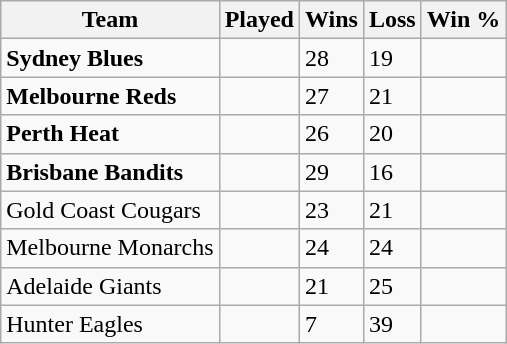<table class="wikitable">
<tr>
<th>Team</th>
<th>Played</th>
<th>Wins</th>
<th>Loss</th>
<th>Win %</th>
</tr>
<tr>
<td><strong>Sydney Blues</strong></td>
<td></td>
<td>28</td>
<td>19</td>
<td></td>
</tr>
<tr>
<td><strong>Melbourne Reds</strong></td>
<td></td>
<td>27</td>
<td>21</td>
<td></td>
</tr>
<tr>
<td><strong>Perth Heat</strong></td>
<td></td>
<td>26</td>
<td>20</td>
<td></td>
</tr>
<tr>
<td><strong>Brisbane Bandits</strong></td>
<td></td>
<td>29</td>
<td>16</td>
<td></td>
</tr>
<tr>
<td>Gold Coast Cougars</td>
<td></td>
<td>23</td>
<td>21</td>
<td></td>
</tr>
<tr>
<td>Melbourne Monarchs</td>
<td></td>
<td>24</td>
<td>24</td>
<td></td>
</tr>
<tr>
<td>Adelaide Giants</td>
<td></td>
<td>21</td>
<td>25</td>
<td></td>
</tr>
<tr>
<td>Hunter Eagles</td>
<td></td>
<td>7</td>
<td>39</td>
<td></td>
</tr>
</table>
